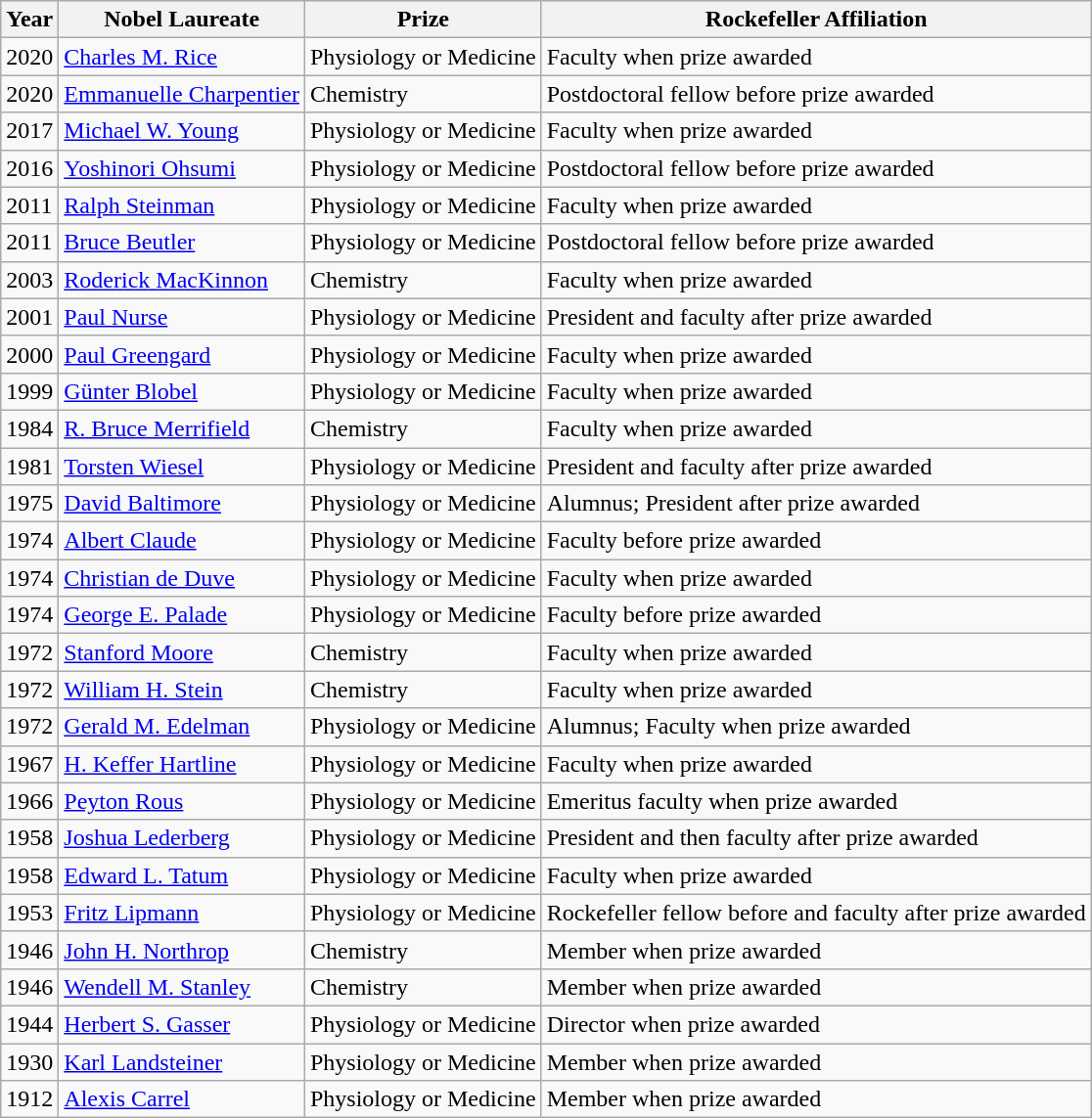<table class="wikitable sortable">
<tr>
<th>Year</th>
<th>Nobel Laureate</th>
<th>Prize</th>
<th>Rockefeller Affiliation</th>
</tr>
<tr>
<td>2020</td>
<td><a href='#'>Charles M. Rice</a></td>
<td>Physiology or Medicine</td>
<td>Faculty when prize awarded</td>
</tr>
<tr>
<td>2020</td>
<td><a href='#'>Emmanuelle Charpentier</a></td>
<td>Chemistry</td>
<td>Postdoctoral fellow before prize awarded</td>
</tr>
<tr>
<td>2017</td>
<td><a href='#'>Michael W. Young</a></td>
<td>Physiology or Medicine</td>
<td>Faculty when prize awarded</td>
</tr>
<tr>
<td>2016</td>
<td><a href='#'>Yoshinori Ohsumi</a></td>
<td>Physiology or Medicine</td>
<td>Postdoctoral fellow before prize awarded</td>
</tr>
<tr>
<td>2011</td>
<td><a href='#'>Ralph Steinman</a></td>
<td>Physiology or Medicine</td>
<td>Faculty when prize awarded</td>
</tr>
<tr>
<td>2011</td>
<td><a href='#'>Bruce Beutler</a></td>
<td>Physiology or Medicine</td>
<td>Postdoctoral fellow before prize awarded</td>
</tr>
<tr>
<td>2003</td>
<td><a href='#'>Roderick MacKinnon</a></td>
<td>Chemistry</td>
<td>Faculty when prize awarded</td>
</tr>
<tr>
<td>2001</td>
<td><a href='#'>Paul Nurse</a></td>
<td>Physiology or Medicine</td>
<td>President and faculty after prize awarded</td>
</tr>
<tr>
<td>2000</td>
<td><a href='#'>Paul Greengard</a></td>
<td>Physiology or Medicine</td>
<td>Faculty when prize awarded</td>
</tr>
<tr>
<td>1999</td>
<td><a href='#'>Günter Blobel</a></td>
<td>Physiology or Medicine</td>
<td>Faculty when prize awarded</td>
</tr>
<tr>
<td>1984</td>
<td><a href='#'>R. Bruce Merrifield</a></td>
<td>Chemistry</td>
<td>Faculty when prize awarded</td>
</tr>
<tr>
<td>1981</td>
<td><a href='#'>Torsten Wiesel</a></td>
<td>Physiology or Medicine</td>
<td>President and faculty after prize awarded</td>
</tr>
<tr>
<td>1975</td>
<td><a href='#'>David Baltimore</a></td>
<td>Physiology or Medicine</td>
<td>Alumnus; President after prize awarded</td>
</tr>
<tr>
<td>1974</td>
<td><a href='#'>Albert Claude</a></td>
<td>Physiology or Medicine</td>
<td>Faculty before prize awarded</td>
</tr>
<tr>
<td>1974</td>
<td><a href='#'>Christian de Duve</a></td>
<td>Physiology or Medicine</td>
<td>Faculty when prize awarded</td>
</tr>
<tr>
<td>1974</td>
<td><a href='#'>George E. Palade</a></td>
<td>Physiology or Medicine</td>
<td>Faculty before prize awarded</td>
</tr>
<tr>
<td>1972</td>
<td><a href='#'>Stanford Moore</a></td>
<td>Chemistry</td>
<td>Faculty when prize awarded</td>
</tr>
<tr>
<td>1972</td>
<td><a href='#'>William H. Stein</a></td>
<td>Chemistry</td>
<td>Faculty when prize awarded</td>
</tr>
<tr>
<td>1972</td>
<td><a href='#'>Gerald M. Edelman</a></td>
<td>Physiology or Medicine</td>
<td>Alumnus; Faculty when prize awarded</td>
</tr>
<tr>
<td>1967</td>
<td><a href='#'>H. Keffer Hartline</a></td>
<td>Physiology or Medicine</td>
<td>Faculty when prize awarded</td>
</tr>
<tr>
<td>1966</td>
<td><a href='#'>Peyton Rous</a></td>
<td>Physiology or Medicine</td>
<td>Emeritus faculty when prize awarded</td>
</tr>
<tr>
<td>1958</td>
<td><a href='#'>Joshua Lederberg</a></td>
<td>Physiology or Medicine</td>
<td>President and then faculty after prize awarded</td>
</tr>
<tr>
<td>1958</td>
<td><a href='#'>Edward L. Tatum</a></td>
<td>Physiology or Medicine</td>
<td>Faculty when prize awarded</td>
</tr>
<tr>
<td>1953</td>
<td><a href='#'>Fritz Lipmann</a></td>
<td>Physiology or Medicine</td>
<td>Rockefeller fellow before and faculty after prize awarded</td>
</tr>
<tr>
<td>1946</td>
<td><a href='#'>John H. Northrop</a></td>
<td>Chemistry</td>
<td>Member when prize awarded</td>
</tr>
<tr>
<td>1946</td>
<td><a href='#'>Wendell M. Stanley</a></td>
<td>Chemistry</td>
<td>Member when prize awarded</td>
</tr>
<tr>
<td>1944</td>
<td><a href='#'>Herbert S. Gasser</a></td>
<td>Physiology or Medicine</td>
<td>Director when prize awarded</td>
</tr>
<tr>
<td>1930</td>
<td><a href='#'>Karl Landsteiner</a></td>
<td>Physiology or Medicine</td>
<td>Member when prize awarded</td>
</tr>
<tr>
<td>1912</td>
<td><a href='#'>Alexis Carrel</a></td>
<td>Physiology or Medicine</td>
<td>Member when prize awarded</td>
</tr>
</table>
